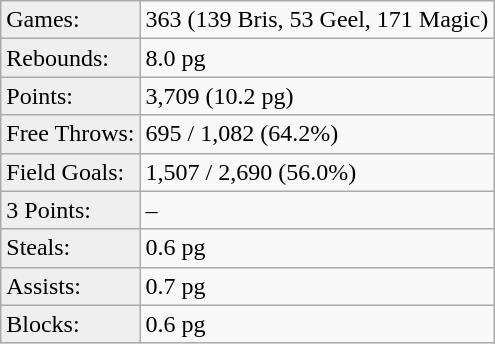<table class="wikitable">
<tr align=left>
<td style="background:#efefef;">Games:</td>
<td>363 (139 Bris, 53 Geel, 171 Magic)</td>
</tr>
<tr>
<td style="background:#efefef;">Rebounds:</td>
<td>8.0 pg</td>
</tr>
<tr>
<td style="background:#efefef;">Points:</td>
<td>3,709 (10.2 pg)</td>
</tr>
<tr>
<td style="background:#efefef;">Free Throws:</td>
<td>695 / 1,082 (64.2%)</td>
</tr>
<tr>
<td style="background:#efefef;">Field Goals:</td>
<td>1,507 / 2,690 (56.0%)</td>
</tr>
<tr>
<td style="background:#efefef;">3 Points:</td>
<td>–</td>
</tr>
<tr>
<td style="background:#efefef;">Steals:</td>
<td>0.6 pg</td>
</tr>
<tr>
<td style="background:#efefef;">Assists:</td>
<td>0.7 pg</td>
</tr>
<tr>
<td style="background:#efefef;">Blocks:</td>
<td>0.6 pg</td>
</tr>
</table>
